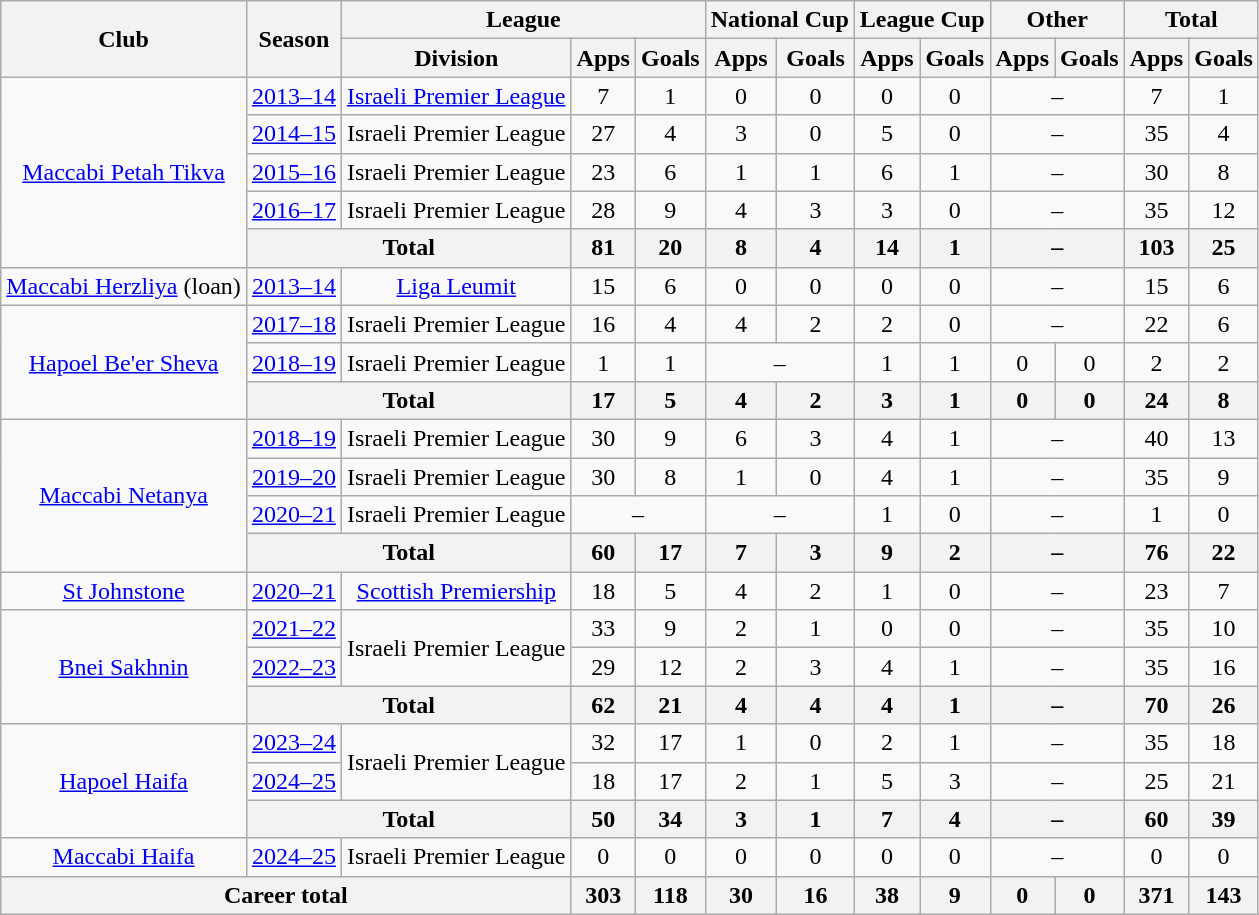<table class="wikitable" style="text-align:center">
<tr>
<th rowspan="2">Club</th>
<th rowspan="2">Season</th>
<th colspan="3">League</th>
<th colspan="2">National Cup</th>
<th colspan="2">League Cup</th>
<th colspan="2">Other</th>
<th colspan="2">Total</th>
</tr>
<tr>
<th>Division</th>
<th>Apps</th>
<th>Goals</th>
<th>Apps</th>
<th>Goals</th>
<th>Apps</th>
<th>Goals</th>
<th>Apps</th>
<th>Goals</th>
<th>Apps</th>
<th>Goals</th>
</tr>
<tr>
<td rowspan="5"><a href='#'>Maccabi Petah Tikva</a></td>
<td><a href='#'>2013–14</a></td>
<td><a href='#'>Israeli Premier League</a></td>
<td>7</td>
<td>1</td>
<td>0</td>
<td>0</td>
<td>0</td>
<td>0</td>
<td colspan="2">–</td>
<td>7</td>
<td>1</td>
</tr>
<tr>
<td><a href='#'>2014–15</a></td>
<td>Israeli Premier League</td>
<td>27</td>
<td>4</td>
<td>3</td>
<td>0</td>
<td>5</td>
<td>0</td>
<td colspan="2">–</td>
<td>35</td>
<td>4</td>
</tr>
<tr>
<td><a href='#'>2015–16</a></td>
<td>Israeli Premier League</td>
<td>23</td>
<td>6</td>
<td>1</td>
<td>1</td>
<td>6</td>
<td>1</td>
<td colspan="2">–</td>
<td>30</td>
<td>8</td>
</tr>
<tr>
<td><a href='#'>2016–17</a></td>
<td>Israeli Premier League</td>
<td>28</td>
<td>9</td>
<td>4</td>
<td>3</td>
<td>3</td>
<td>0</td>
<td colspan="2">–</td>
<td>35</td>
<td>12</td>
</tr>
<tr>
<th colspan="2">Total</th>
<th>81</th>
<th>20</th>
<th>8</th>
<th>4</th>
<th>14</th>
<th>1</th>
<th colspan="2">–</th>
<th>103</th>
<th>25</th>
</tr>
<tr>
<td><a href='#'>Maccabi Herzliya</a> (loan)</td>
<td><a href='#'>2013–14</a></td>
<td><a href='#'>Liga Leumit</a></td>
<td>15</td>
<td>6</td>
<td>0</td>
<td>0</td>
<td>0</td>
<td>0</td>
<td colspan="2">–</td>
<td>15</td>
<td>6</td>
</tr>
<tr>
<td rowspan="3"><a href='#'>Hapoel Be'er Sheva</a></td>
<td><a href='#'>2017–18</a></td>
<td>Israeli Premier League</td>
<td>16</td>
<td>4</td>
<td>4</td>
<td>2</td>
<td>2</td>
<td>0</td>
<td colspan="2">–</td>
<td>22</td>
<td>6</td>
</tr>
<tr>
<td><a href='#'>2018–19</a></td>
<td>Israeli Premier League</td>
<td>1</td>
<td>1</td>
<td colspan="2">–</td>
<td>1</td>
<td>1</td>
<td>0</td>
<td>0</td>
<td>2</td>
<td>2</td>
</tr>
<tr>
<th colspan="2">Total</th>
<th>17</th>
<th>5</th>
<th>4</th>
<th>2</th>
<th>3</th>
<th>1</th>
<th>0</th>
<th>0</th>
<th>24</th>
<th>8</th>
</tr>
<tr>
<td rowspan="4"><a href='#'>Maccabi Netanya</a></td>
<td><a href='#'>2018–19</a></td>
<td>Israeli Premier League</td>
<td>30</td>
<td>9</td>
<td>6</td>
<td>3</td>
<td>4</td>
<td>1</td>
<td colspan="2">–</td>
<td>40</td>
<td>13</td>
</tr>
<tr>
<td><a href='#'>2019–20</a></td>
<td>Israeli Premier League</td>
<td>30</td>
<td>8</td>
<td>1</td>
<td>0</td>
<td>4</td>
<td>1</td>
<td colspan="2">–</td>
<td>35</td>
<td>9</td>
</tr>
<tr>
<td><a href='#'>2020–21</a></td>
<td>Israeli Premier League</td>
<td colspan="2">–</td>
<td colspan="2">–</td>
<td>1</td>
<td>0</td>
<td colspan="2">–</td>
<td>1</td>
<td>0</td>
</tr>
<tr>
<th colspan="2">Total</th>
<th>60</th>
<th>17</th>
<th>7</th>
<th>3</th>
<th>9</th>
<th>2</th>
<th colspan="2">–</th>
<th>76</th>
<th>22</th>
</tr>
<tr>
<td><a href='#'>St Johnstone</a></td>
<td><a href='#'>2020–21</a></td>
<td><a href='#'>Scottish Premiership</a></td>
<td>18</td>
<td>5</td>
<td>4</td>
<td>2</td>
<td>1</td>
<td>0</td>
<td colspan="2">–</td>
<td>23</td>
<td>7</td>
</tr>
<tr>
<td rowspan="3"><a href='#'>Bnei Sakhnin</a></td>
<td><a href='#'>2021–22</a></td>
<td rowspan="2">Israeli Premier League</td>
<td>33</td>
<td>9</td>
<td>2</td>
<td>1</td>
<td>0</td>
<td>0</td>
<td colspan="2">–</td>
<td>35</td>
<td>10</td>
</tr>
<tr>
<td><a href='#'>2022–23</a></td>
<td>29</td>
<td>12</td>
<td>2</td>
<td>3</td>
<td>4</td>
<td>1</td>
<td colspan="2">–</td>
<td>35</td>
<td>16</td>
</tr>
<tr>
<th colspan="2">Total</th>
<th>62</th>
<th>21</th>
<th>4</th>
<th>4</th>
<th>4</th>
<th>1</th>
<th colspan="2">–</th>
<th>70</th>
<th>26</th>
</tr>
<tr>
<td rowspan="3"><a href='#'>Hapoel Haifa</a></td>
<td><a href='#'>2023–24</a></td>
<td rowspan="2">Israeli Premier League</td>
<td>32</td>
<td>17</td>
<td>1</td>
<td>0</td>
<td>2</td>
<td>1</td>
<td colspan="2">–</td>
<td>35</td>
<td>18</td>
</tr>
<tr>
<td><a href='#'>2024–25</a></td>
<td>18</td>
<td>17</td>
<td>2</td>
<td>1</td>
<td>5</td>
<td>3</td>
<td colspan="2">–</td>
<td>25</td>
<td>21</td>
</tr>
<tr>
<th colspan="2">Total</th>
<th>50</th>
<th>34</th>
<th>3</th>
<th>1</th>
<th>7</th>
<th>4</th>
<th colspan="2">–</th>
<th>60</th>
<th>39</th>
</tr>
<tr>
<td rowspan="1"><a href='#'>Maccabi Haifa</a></td>
<td><a href='#'>2024–25</a></td>
<td rowspan="1">Israeli Premier League</td>
<td>0</td>
<td>0</td>
<td>0</td>
<td>0</td>
<td>0</td>
<td>0</td>
<td colspan="2">–</td>
<td>0</td>
<td>0</td>
</tr>
<tr>
<th colspan="3">Career total</th>
<th>303</th>
<th>118</th>
<th>30</th>
<th>16</th>
<th>38</th>
<th>9</th>
<th>0</th>
<th>0</th>
<th>371</th>
<th>143</th>
</tr>
</table>
